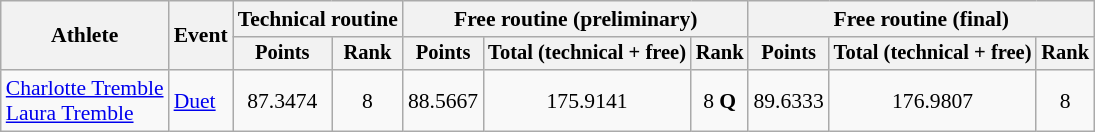<table class="wikitable" style="font-size:90%">
<tr>
<th rowspan="2">Athlete</th>
<th rowspan="2">Event</th>
<th colspan=2>Technical routine</th>
<th colspan=3>Free routine (preliminary)</th>
<th colspan=3>Free routine (final)</th>
</tr>
<tr style="font-size:95%">
<th>Points</th>
<th>Rank</th>
<th>Points</th>
<th>Total (technical + free)</th>
<th>Rank</th>
<th>Points</th>
<th>Total (technical + free)</th>
<th>Rank</th>
</tr>
<tr align=center>
<td align=left><a href='#'>Charlotte Tremble</a> <br><a href='#'>Laura Tremble</a></td>
<td align=left><a href='#'>Duet</a></td>
<td>87.3474</td>
<td>8</td>
<td>88.5667</td>
<td>175.9141</td>
<td>8 <strong>Q</strong></td>
<td>89.6333</td>
<td>176.9807</td>
<td>8</td>
</tr>
</table>
